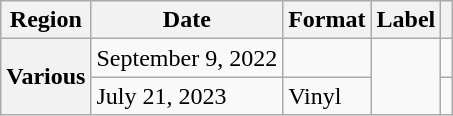<table class="wikitable plainrowheaders">
<tr>
<th scope="col">Region</th>
<th scope="col">Date</th>
<th scope="col">Format</th>
<th scope="col">Label</th>
<th scope="col"></th>
</tr>
<tr>
<th scope="row" rowspan="2">Various</th>
<td>September 9, 2022</td>
<td></td>
<td rowspan="2"></td>
<td></td>
</tr>
<tr>
<td>July 21, 2023</td>
<td>Vinyl</td>
<td></td>
</tr>
</table>
